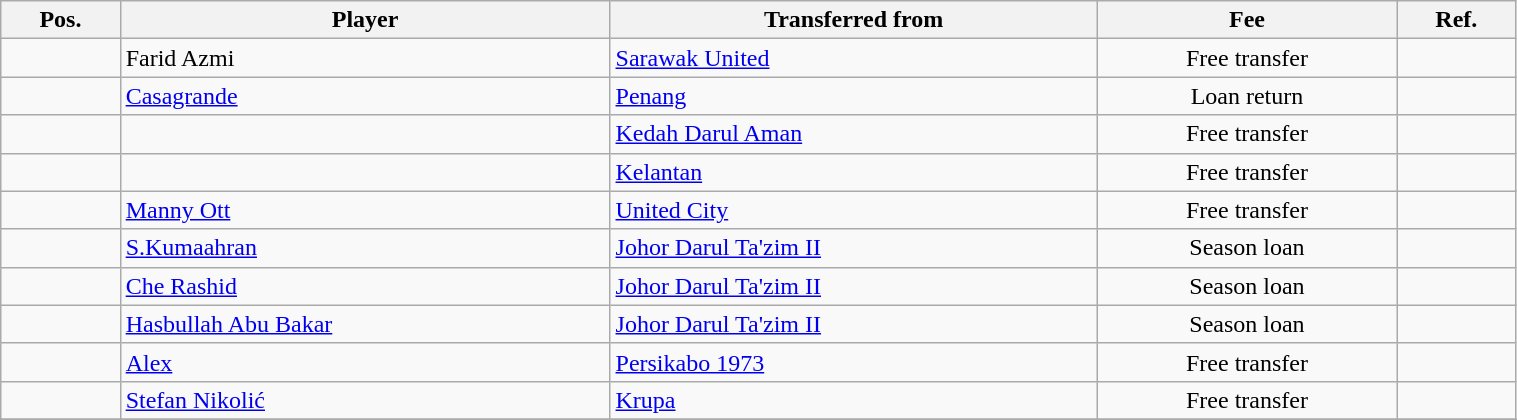<table class="wikitable"  style="text-align:center; font-size:100%; width:80%;">
<tr>
<th>Pos.</th>
<th>Player</th>
<th>Transferred from</th>
<th>Fee</th>
<th>Ref.</th>
</tr>
<tr>
<td></td>
<td align=left> Farid Azmi</td>
<td align=left> <a href='#'>Sarawak United</a></td>
<td>Free transfer</td>
<td></td>
</tr>
<tr>
<td></td>
<td align=left> <a href='#'>Casagrande</a></td>
<td align=left> <a href='#'>Penang</a></td>
<td>Loan return</td>
<td></td>
</tr>
<tr>
<td></td>
<td align=left></td>
<td align=left> <a href='#'>Kedah Darul Aman</a></td>
<td>Free transfer</td>
<td></td>
</tr>
<tr>
<td></td>
<td align=left></td>
<td align=left> <a href='#'>Kelantan</a></td>
<td>Free transfer</td>
<td></td>
</tr>
<tr>
<td></td>
<td align=left> <a href='#'>Manny Ott</a></td>
<td align=left> <a href='#'>United City</a></td>
<td>Free transfer</td>
<td></td>
</tr>
<tr>
<td></td>
<td align=left> <a href='#'>S.Kumaahran</a></td>
<td align=left> <a href='#'>Johor Darul Ta'zim II</a></td>
<td>Season loan</td>
<td></td>
</tr>
<tr>
<td></td>
<td align=left> <a href='#'>Che Rashid</a></td>
<td align=left> <a href='#'>Johor Darul Ta'zim II</a></td>
<td>Season loan</td>
<td></td>
</tr>
<tr>
<td></td>
<td align=left> <a href='#'>Hasbullah Abu Bakar</a></td>
<td align=left> <a href='#'>Johor Darul Ta'zim II</a></td>
<td>Season loan</td>
<td></td>
</tr>
<tr>
<td></td>
<td align=left> <a href='#'>Alex</a></td>
<td align=left> <a href='#'>Persikabo 1973</a></td>
<td>Free transfer</td>
<td></td>
</tr>
<tr>
<td></td>
<td align=left> <a href='#'>Stefan Nikolić</a></td>
<td align=left> <a href='#'>Krupa</a></td>
<td>Free transfer</td>
<td></td>
</tr>
<tr>
</tr>
</table>
